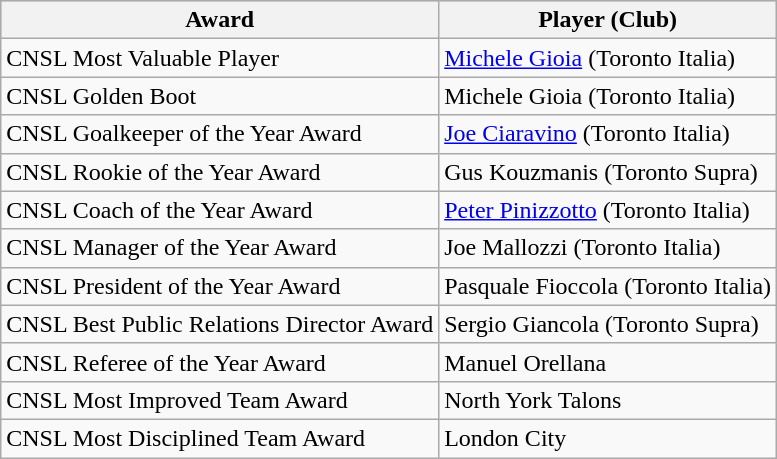<table class="wikitable">
<tr style="background:#cccccc;">
<th>Award</th>
<th>Player (Club)</th>
</tr>
<tr>
<td>CNSL Most Valuable Player</td>
<td><a href='#'>Michele Gioia</a> (Toronto Italia)</td>
</tr>
<tr>
<td>CNSL Golden Boot</td>
<td>Michele Gioia (Toronto Italia)</td>
</tr>
<tr>
<td>CNSL Goalkeeper of the Year Award</td>
<td><a href='#'>Joe Ciaravino</a> (Toronto Italia)</td>
</tr>
<tr>
<td>CNSL Rookie of the Year Award</td>
<td>Gus Kouzmanis  (Toronto Supra)</td>
</tr>
<tr>
<td>CNSL Coach of the Year Award</td>
<td><a href='#'>Peter Pinizzotto</a> (Toronto Italia)</td>
</tr>
<tr>
<td>CNSL Manager of the Year Award</td>
<td>Joe Mallozzi (Toronto Italia)</td>
</tr>
<tr>
<td>CNSL President of the Year Award</td>
<td>Pasquale Fioccola  (Toronto Italia)</td>
</tr>
<tr>
<td>CNSL Best Public Relations Director Award</td>
<td>Sergio Giancola  (Toronto Supra)</td>
</tr>
<tr>
<td>CNSL Referee of the Year Award</td>
<td>Manuel Orellana</td>
</tr>
<tr>
<td>CNSL Most Improved Team Award</td>
<td>North York Talons</td>
</tr>
<tr>
<td>CNSL Most Disciplined Team Award</td>
<td>London City</td>
</tr>
</table>
